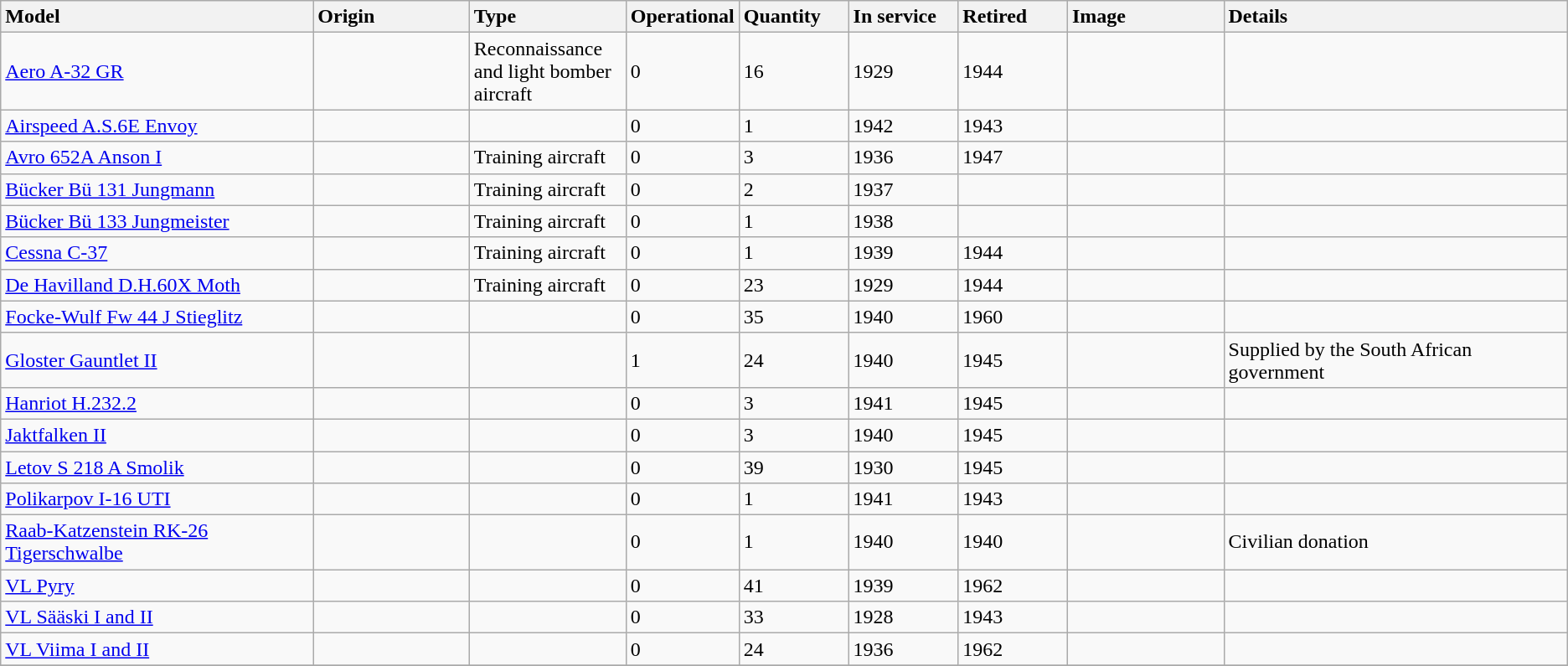<table class="wikitable sortable">
<tr>
<th style="text-align: left; width:20%;">Model</th>
<th style="text-align: left; width:10%;">Origin</th>
<th style="text-align: left; width:10%;">Type</th>
<th style="text-align: left; width:7%;">Operational</th>
<th style="text-align: left; width:7%;">Quantity</th>
<th style="text-align: left; width:7%;">In service</th>
<th style="text-align: left; width:7%;">Retired</th>
<th style="text-align: left; width:10%;">Image</th>
<th style="text-align: left; width:35%;">Details</th>
</tr>
<tr>
<td><a href='#'>Aero A-32 GR</a></td>
<td></td>
<td>Reconnaissance and light bomber aircraft</td>
<td>0</td>
<td>16</td>
<td>1929</td>
<td>1944</td>
<td></td>
<td></td>
</tr>
<tr>
<td><a href='#'>Airspeed A.S.6E Envoy</a></td>
<td></td>
<td></td>
<td>0</td>
<td>1</td>
<td>1942</td>
<td>1943</td>
<td></td>
<td></td>
</tr>
<tr>
<td><a href='#'>Avro 652A Anson I</a></td>
<td></td>
<td>Training aircraft</td>
<td>0</td>
<td>3</td>
<td>1936</td>
<td>1947</td>
<td></td>
<td></td>
</tr>
<tr>
<td><a href='#'>Bücker Bü 131 Jungmann</a></td>
<td></td>
<td>Training aircraft</td>
<td>0</td>
<td>2</td>
<td>1937</td>
<td></td>
<td></td>
<td></td>
</tr>
<tr>
<td><a href='#'>Bücker Bü 133 Jungmeister</a></td>
<td></td>
<td>Training aircraft</td>
<td>0</td>
<td>1</td>
<td>1938</td>
<td></td>
<td></td>
<td></td>
</tr>
<tr>
<td><a href='#'>Cessna C-37</a></td>
<td></td>
<td>Training aircraft</td>
<td>0</td>
<td>1</td>
<td>1939</td>
<td>1944</td>
<td></td>
<td></td>
</tr>
<tr>
<td><a href='#'>De Havilland D.H.60X Moth</a></td>
<td></td>
<td>Training aircraft</td>
<td>0</td>
<td>23</td>
<td>1929</td>
<td>1944</td>
<td></td>
<td></td>
</tr>
<tr>
<td><a href='#'>Focke-Wulf Fw 44 J Stieglitz</a></td>
<td></td>
<td></td>
<td>0</td>
<td>35</td>
<td>1940</td>
<td>1960</td>
<td></td>
<td></td>
</tr>
<tr>
<td><a href='#'>Gloster Gauntlet II</a></td>
<td></td>
<td></td>
<td>1</td>
<td>24</td>
<td>1940</td>
<td>1945</td>
<td></td>
<td>Supplied by the South African government</td>
</tr>
<tr>
<td><a href='#'>Hanriot H.232.2</a></td>
<td></td>
<td></td>
<td>0</td>
<td>3</td>
<td>1941</td>
<td>1945</td>
<td></td>
<td></td>
</tr>
<tr>
<td><a href='#'>Jaktfalken II</a></td>
<td></td>
<td></td>
<td>0</td>
<td>3</td>
<td>1940</td>
<td>1945</td>
<td></td>
<td></td>
</tr>
<tr>
<td><a href='#'>Letov S 218 A Smolik</a></td>
<td></td>
<td></td>
<td>0</td>
<td>39</td>
<td>1930</td>
<td>1945</td>
<td></td>
<td></td>
</tr>
<tr>
<td><a href='#'>Polikarpov I-16 UTI</a></td>
<td></td>
<td></td>
<td>0</td>
<td>1</td>
<td>1941</td>
<td>1943</td>
<td></td>
<td></td>
</tr>
<tr>
<td><a href='#'>Raab-Katzenstein RK-26 Tigerschwalbe</a></td>
<td></td>
<td></td>
<td>0</td>
<td>1</td>
<td>1940</td>
<td>1940</td>
<td></td>
<td>Civilian donation</td>
</tr>
<tr>
<td><a href='#'>VL Pyry</a></td>
<td></td>
<td></td>
<td>0</td>
<td>41</td>
<td>1939</td>
<td>1962</td>
<td></td>
<td></td>
</tr>
<tr>
<td><a href='#'>VL Sääski I and II</a></td>
<td></td>
<td></td>
<td>0</td>
<td>33</td>
<td>1928</td>
<td>1943</td>
<td></td>
<td></td>
</tr>
<tr>
<td><a href='#'>VL Viima I and II</a></td>
<td></td>
<td></td>
<td>0</td>
<td>24</td>
<td>1936</td>
<td>1962</td>
<td></td>
<td></td>
</tr>
<tr>
</tr>
</table>
